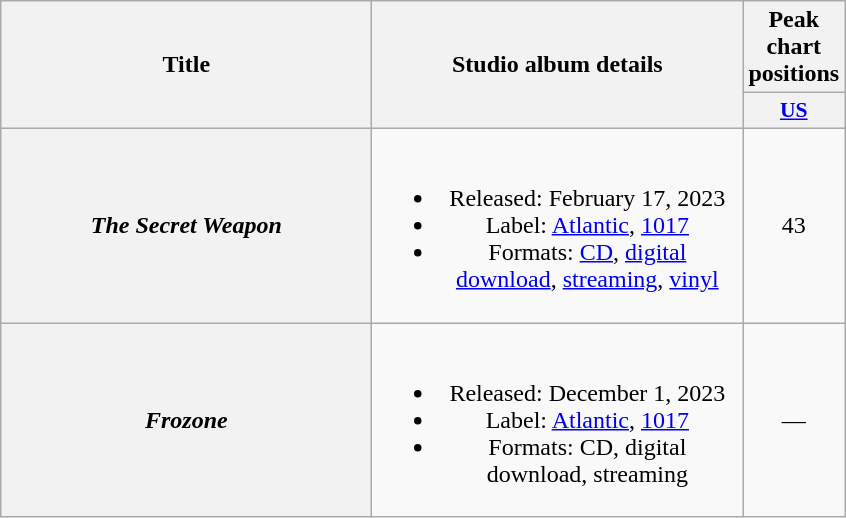<table class="wikitable plainrowheaders" style="text-align:center;">
<tr>
<th scope="col" rowspan="2" style="width:15em;">Title</th>
<th scope="col" rowspan="2" style="width:15em;">Studio album details</th>
<th colspan="1">Peak chart positions</th>
</tr>
<tr>
<th scope="col" style="width:3em;font-size:90%;"><a href='#'>US</a><br></th>
</tr>
<tr>
<th scope="row"><em>The Secret Weapon</em></th>
<td><br><ul><li>Released: February 17, 2023</li><li>Label: <a href='#'>Atlantic</a>, <a href='#'>1017</a></li><li>Formats: <a href='#'>CD</a>, <a href='#'>digital download</a>, <a href='#'>streaming</a>, <a href='#'>vinyl</a></li></ul></td>
<td>43</td>
</tr>
<tr>
<th scope="row"><em>Frozone</em></th>
<td><br><ul><li>Released: December 1, 2023</li><li>Label: <a href='#'>Atlantic</a>, <a href='#'>1017</a></li><li>Formats: CD, digital download, streaming</li></ul></td>
<td>—</td>
</tr>
</table>
